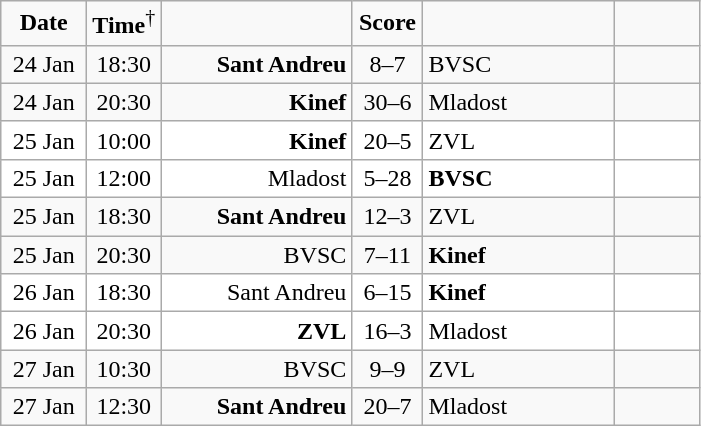<table class=wikitable style="text-align:center;">
<tr>
<td width=50px><strong>Date</strong></td>
<td width=40px><strong>Time</strong><sup>†</sup></td>
<td width=120px></td>
<td width=40px><strong>Score</strong></td>
<td width=120px></td>
<td width=50px></td>
</tr>
<tr>
<td>24 Jan</td>
<td>18:30</td>
<td style="text-align:right"><strong>Sant Andreu</strong></td>
<td>8–7</td>
<td style="text-align:left">BVSC</td>
<td></td>
</tr>
<tr>
<td>24 Jan</td>
<td>20:30</td>
<td style="text-align:right"><strong>Kinef</strong></td>
<td>30–6</td>
<td style="text-align:left">Mladost</td>
<td></td>
</tr>
<tr bgcolor=white>
<td>25 Jan</td>
<td>10:00</td>
<td style="text-align:right"><strong>Kinef</strong></td>
<td>20–5</td>
<td style="text-align:left">ZVL</td>
<td></td>
</tr>
<tr bgcolor=white>
<td>25 Jan</td>
<td>12:00</td>
<td style="text-align:right">Mladost</td>
<td>5–28</td>
<td style="text-align:left"><strong>BVSC</strong></td>
<td></td>
</tr>
<tr>
<td>25 Jan</td>
<td>18:30</td>
<td style="text-align:right"><strong>Sant Andreu</strong></td>
<td>12–3</td>
<td style="text-align:left">ZVL</td>
<td></td>
</tr>
<tr>
<td>25 Jan</td>
<td>20:30</td>
<td style="text-align:right">BVSC</td>
<td>7–11</td>
<td style="text-align:left"><strong>Kinef</strong></td>
<td></td>
</tr>
<tr bgcolor=white>
<td>26 Jan</td>
<td>18:30</td>
<td style="text-align:right">Sant Andreu</td>
<td>6–15</td>
<td style="text-align:left"><strong>Kinef</strong></td>
<td></td>
</tr>
<tr bgcolor=white>
<td>26 Jan</td>
<td>20:30</td>
<td style="text-align:right"><strong>ZVL</strong></td>
<td>16–3</td>
<td style="text-align:left">Mladost</td>
<td></td>
</tr>
<tr>
<td>27 Jan</td>
<td>10:30</td>
<td style="text-align:right">BVSC</td>
<td>9–9</td>
<td style="text-align:left">ZVL</td>
<td></td>
</tr>
<tr>
<td>27 Jan</td>
<td>12:30</td>
<td style="text-align:right"><strong>Sant Andreu</strong></td>
<td>20–7</td>
<td style="text-align:left">Mladost</td>
<td></td>
</tr>
</table>
